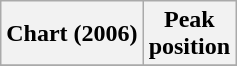<table class="wikitable sortable">
<tr>
<th>Chart (2006)</th>
<th>Peak<br>position</th>
</tr>
<tr>
</tr>
</table>
